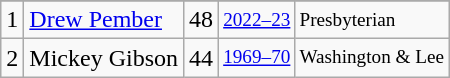<table class="wikitable">
<tr>
</tr>
<tr>
<td>1</td>
<td><a href='#'>Drew Pember</a></td>
<td>48</td>
<td style="font-size:80%;"><a href='#'>2022–23</a></td>
<td style="font-size:80%;">Presbyterian</td>
</tr>
<tr>
<td>2</td>
<td>Mickey Gibson</td>
<td>44</td>
<td style="font-size:80%;"><a href='#'>1969–70</a></td>
<td style="font-size:80%;">Washington & Lee</td>
</tr>
</table>
